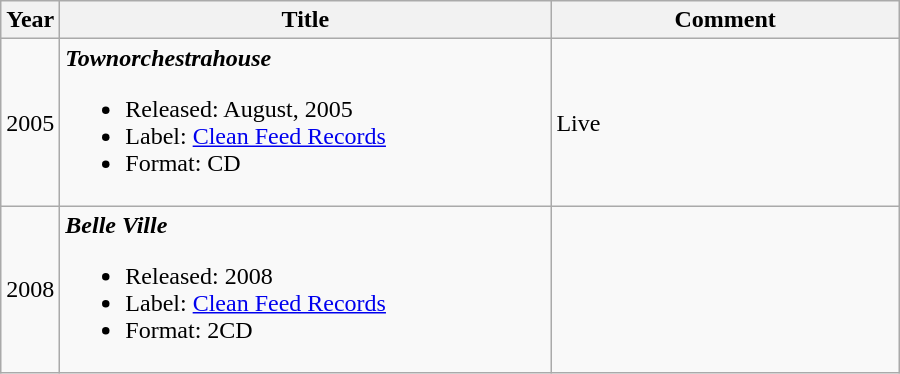<table class="wikitable">
<tr>
<th>Year</th>
<th style="width:225px;">Title</th>
<th style="width:225px;">Comment</th>
</tr>
<tr>
<td>2005</td>
<td><strong><em>Townorchestrahouse</em></strong><br><ul><li>Released: August, 2005</li><li>Label: <a href='#'>Clean Feed Records</a> </li><li>Format: CD</li></ul></td>
<td>Live</td>
</tr>
<tr>
<td>2008</td>
<td style="width:20em"><strong><em>Belle Ville</em></strong><br><ul><li>Released: 2008</li><li>Label: <a href='#'>Clean Feed Records</a> </li><li>Format: 2CD</li></ul></td>
<td></td>
</tr>
</table>
